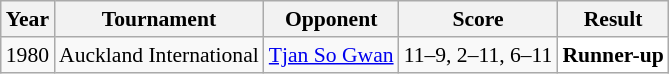<table class="sortable wikitable" style="font-size: 90%;">
<tr>
<th>Year</th>
<th>Tournament</th>
<th>Opponent</th>
<th>Score</th>
<th>Result</th>
</tr>
<tr>
<td align="center">1980</td>
<td align="left">Auckland International</td>
<td align="left"> <a href='#'>Tjan So Gwan</a></td>
<td align="left">11–9, 2–11, 6–11</td>
<td style="text-align:left; background:white"> <strong>Runner-up</strong></td>
</tr>
</table>
